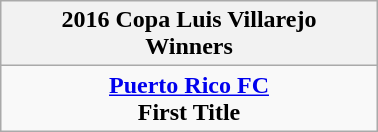<table class="wikitable" style="text-align: center; margin: 0 auto; width: 20%">
<tr>
<th>2016 Copa Luis Villarejo<br>Winners</th>
</tr>
<tr>
<td><strong><a href='#'>Puerto Rico FC</a></strong><br><strong>First Title</strong></td>
</tr>
</table>
